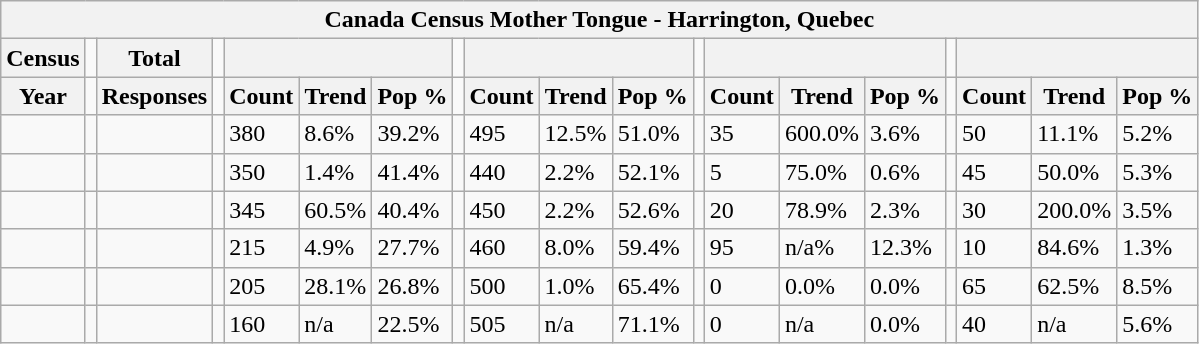<table class="wikitable">
<tr>
<th colspan="19">Canada Census Mother Tongue - Harrington, Quebec</th>
</tr>
<tr>
<th>Census</th>
<td></td>
<th>Total</th>
<td colspan="1"></td>
<th colspan="3"></th>
<td colspan="1"></td>
<th colspan="3"></th>
<td colspan="1"></td>
<th colspan="3"></th>
<td colspan="1"></td>
<th colspan="3"></th>
</tr>
<tr>
<th>Year</th>
<td></td>
<th>Responses</th>
<td></td>
<th>Count</th>
<th>Trend</th>
<th>Pop %</th>
<td></td>
<th>Count</th>
<th>Trend</th>
<th>Pop %</th>
<td></td>
<th>Count</th>
<th>Trend</th>
<th>Pop %</th>
<td></td>
<th>Count</th>
<th>Trend</th>
<th>Pop %</th>
</tr>
<tr>
<td></td>
<td></td>
<td></td>
<td></td>
<td>380</td>
<td> 8.6%</td>
<td>39.2%</td>
<td></td>
<td>495</td>
<td> 12.5%</td>
<td>51.0%</td>
<td></td>
<td>35</td>
<td> 600.0%</td>
<td>3.6%</td>
<td></td>
<td>50</td>
<td> 11.1%</td>
<td>5.2%</td>
</tr>
<tr>
<td></td>
<td></td>
<td></td>
<td></td>
<td>350</td>
<td> 1.4%</td>
<td>41.4%</td>
<td></td>
<td>440</td>
<td> 2.2%</td>
<td>52.1%</td>
<td></td>
<td>5</td>
<td> 75.0%</td>
<td>0.6%</td>
<td></td>
<td>45</td>
<td> 50.0%</td>
<td>5.3%</td>
</tr>
<tr>
<td></td>
<td></td>
<td></td>
<td></td>
<td>345</td>
<td> 60.5%</td>
<td>40.4%</td>
<td></td>
<td>450</td>
<td> 2.2%</td>
<td>52.6%</td>
<td></td>
<td>20</td>
<td> 78.9%</td>
<td>2.3%</td>
<td></td>
<td>30</td>
<td> 200.0%</td>
<td>3.5%</td>
</tr>
<tr>
<td></td>
<td></td>
<td></td>
<td></td>
<td>215</td>
<td> 4.9%</td>
<td>27.7%</td>
<td></td>
<td>460</td>
<td> 8.0%</td>
<td>59.4%</td>
<td></td>
<td>95</td>
<td> n/a%</td>
<td>12.3%</td>
<td></td>
<td>10</td>
<td> 84.6%</td>
<td>1.3%</td>
</tr>
<tr>
<td></td>
<td></td>
<td></td>
<td></td>
<td>205</td>
<td> 28.1%</td>
<td>26.8%</td>
<td></td>
<td>500</td>
<td> 1.0%</td>
<td>65.4%</td>
<td></td>
<td>0</td>
<td> 0.0%</td>
<td>0.0%</td>
<td></td>
<td>65</td>
<td> 62.5%</td>
<td>8.5%</td>
</tr>
<tr>
<td></td>
<td></td>
<td></td>
<td></td>
<td>160</td>
<td>n/a</td>
<td>22.5%</td>
<td></td>
<td>505</td>
<td>n/a</td>
<td>71.1%</td>
<td></td>
<td>0</td>
<td>n/a</td>
<td>0.0%</td>
<td></td>
<td>40</td>
<td>n/a</td>
<td>5.6%</td>
</tr>
</table>
